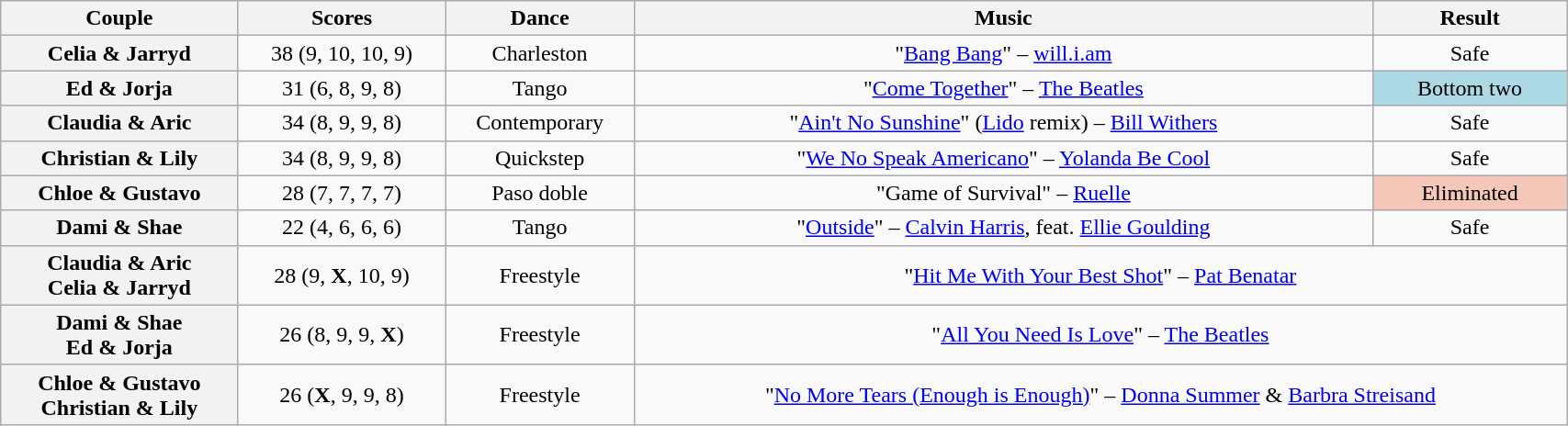<table class="wikitable sortable" style="text-align:center; width: 90%">
<tr>
<th scope="col">Couple</th>
<th scope="col">Scores</th>
<th scope="col" class="unsortable">Dance</th>
<th scope="col" class="unsortable">Music</th>
<th scope="col" class="unsortable">Result</th>
</tr>
<tr>
<th scope="row">Celia & Jarryd</th>
<td>38 (9, 10, 10, 9)</td>
<td>Charleston</td>
<td>"<a href='#'>Bang Bang</a>" – <a href='#'>will.i.am</a></td>
<td>Safe</td>
</tr>
<tr>
<th scope="row">Ed & Jorja</th>
<td>31 (6, 8, 9, 8)</td>
<td>Tango</td>
<td>"<a href='#'>Come Together</a>" – <a href='#'>The Beatles</a></td>
<td bgcolor="lightblue">Bottom two</td>
</tr>
<tr>
<th scope="row">Claudia & Aric</th>
<td>34 (8, 9, 9, 8)</td>
<td>Contemporary</td>
<td>"<a href='#'>Ain't No Sunshine</a>" (<a href='#'>Lido</a> remix) – <a href='#'>Bill Withers</a></td>
<td>Safe</td>
</tr>
<tr>
<th scope="row">Christian & Lily</th>
<td>34 (8, 9, 9, 8)</td>
<td>Quickstep</td>
<td>"<a href='#'>We No Speak Americano</a>" – <a href='#'>Yolanda Be Cool</a></td>
<td>Safe</td>
</tr>
<tr>
<th scope="row">Chloe & Gustavo</th>
<td>28 (7, 7, 7, 7)</td>
<td>Paso doble</td>
<td>"Game of Survival" – <a href='#'>Ruelle</a></td>
<td bgcolor="f4c7b8">Eliminated</td>
</tr>
<tr>
<th scope="row">Dami & Shae</th>
<td>22 (4, 6, 6, 6)</td>
<td>Tango</td>
<td>"<a href='#'>Outside</a>" – <a href='#'>Calvin Harris</a>, feat. <a href='#'>Ellie Goulding</a></td>
<td>Safe</td>
</tr>
<tr>
<th scope="row" style="text-align:center;font-weight:normal"><strong>Claudia & Aric<br>Celia & Jarryd</strong><br></th>
<td>28 (9, <strong>X</strong>, 10, 9)</td>
<td>Freestyle</td>
<td colspan="2">"<a href='#'>Hit Me With Your Best Shot</a>" – <a href='#'>Pat Benatar</a></td>
</tr>
<tr>
<th scope="row" style="text-align:center;font-weight:normal"><strong>Dami & Shae<br>Ed & Jorja</strong><br></th>
<td>26 (8, 9, 9, <strong>X</strong>)</td>
<td>Freestyle</td>
<td colspan="2">"<a href='#'>All You Need Is Love</a>" – <a href='#'>The Beatles</a></td>
</tr>
<tr>
<th scope="row" style="text-align:center;font-weight:normal"><strong>Chloe & Gustavo<br>Christian & Lily</strong><br></th>
<td>26 (<strong>X</strong>, 9, 9, 8)</td>
<td>Freestyle</td>
<td colspan="2">"<a href='#'>No More Tears (Enough is Enough)</a>" – <a href='#'>Donna Summer</a> & <a href='#'>Barbra Streisand</a></td>
</tr>
</table>
